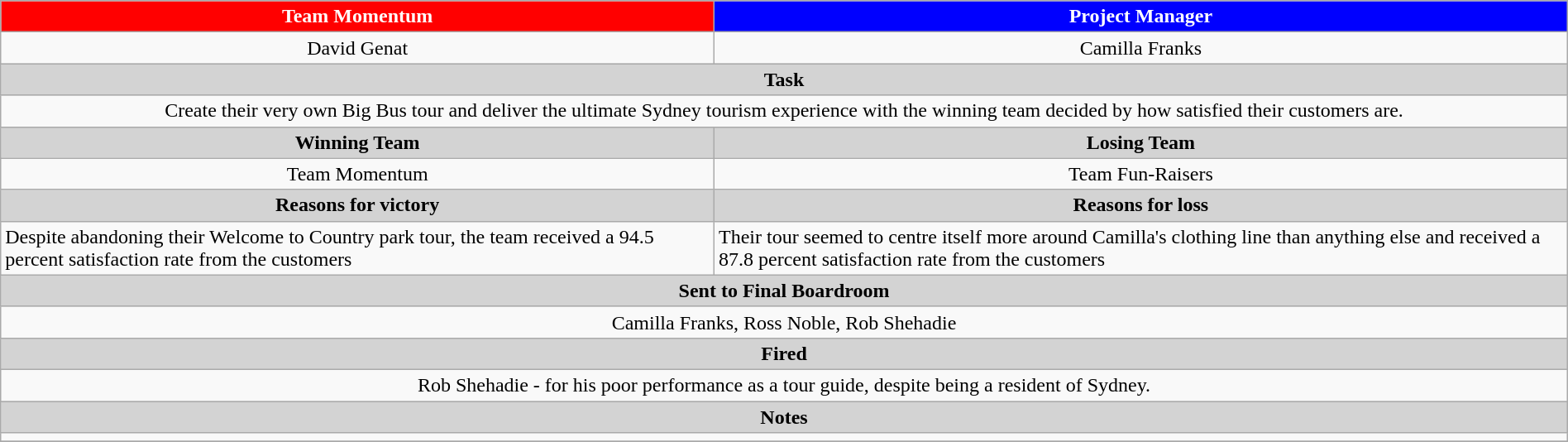<table class="wikitable" style="text-align: center; width:100%">
<tr>
<th style="text-align:center; background:red;color:white">Team Momentum </th>
<th style="text-align:center; background:blue;color:white"> Project Manager</th>
</tr>
<tr>
<td>David Genat</td>
<td>Camilla Franks</td>
</tr>
<tr>
<th colspan="2" style="text-align:center; background:lightgrey;">Task</th>
</tr>
<tr>
<td colspan="2">Create their very own Big Bus tour and deliver the ultimate Sydney tourism experience with the winning team decided by how satisfied their customers are.</td>
</tr>
<tr>
<th style="text-align:center; background:lightgrey;">Winning Team</th>
<th style="text-align:center; background:lightgrey;">Losing Team</th>
</tr>
<tr>
<td>Team Momentum</td>
<td>Team Fun-Raisers</td>
</tr>
<tr>
<th style="text-align:center; background:lightgrey;">Reasons for victory</th>
<th style="text-align:center; background:lightgrey;">Reasons for loss</th>
</tr>
<tr style="text-align: left; ">
<td>Despite abandoning their Welcome to Country park tour, the team received a 94.5 percent satisfaction rate from the customers</td>
<td>Their tour seemed to centre itself more around Camilla's clothing line than anything else and received a 87.8 percent satisfaction rate from the customers</td>
</tr>
<tr>
<th colspan="2" style="text-align:center; background:lightgrey;">Sent to Final Boardroom</th>
</tr>
<tr>
<td colspan="2">Camilla Franks, Ross Noble, Rob Shehadie</td>
</tr>
<tr>
<th colspan="2" style="text-align:center; background:lightgrey;">Fired</th>
</tr>
<tr>
<td colspan="2">Rob Shehadie - for his poor performance as a tour guide, despite being a resident of Sydney.</td>
</tr>
<tr>
<th colspan="2" style="text-align:center; background:lightgrey;">Notes</th>
</tr>
<tr>
<td colspan="2"></td>
</tr>
<tr>
</tr>
</table>
